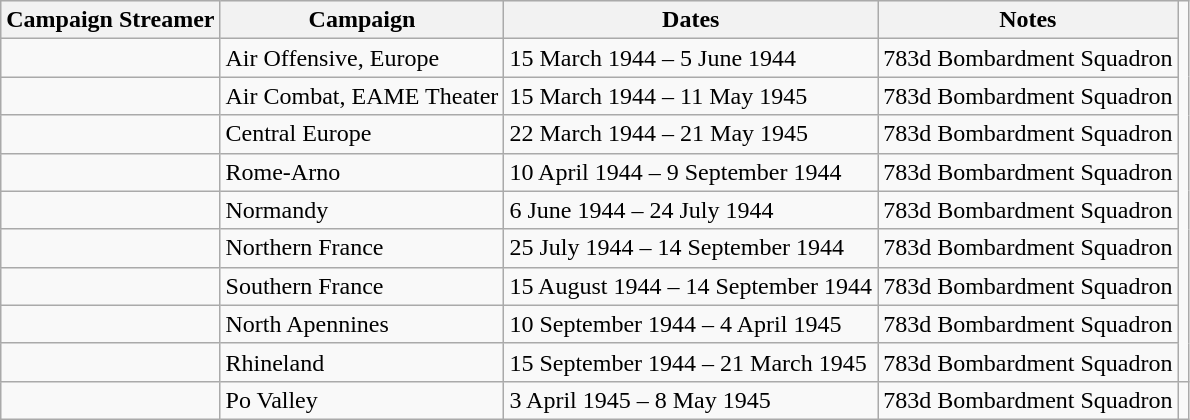<table class="wikitable">
<tr style="background:#efefef;">
<th>Campaign Streamer</th>
<th>Campaign</th>
<th>Dates</th>
<th>Notes</th>
</tr>
<tr>
<td></td>
<td>Air Offensive, Europe</td>
<td>15 March 1944 – 5 June 1944</td>
<td>783d Bombardment Squadron</td>
</tr>
<tr>
<td></td>
<td>Air Combat, EAME Theater</td>
<td>15 March 1944 – 11 May 1945</td>
<td>783d Bombardment Squadron</td>
</tr>
<tr>
<td></td>
<td>Central Europe</td>
<td>22 March 1944 – 21 May 1945</td>
<td>783d Bombardment Squadron</td>
</tr>
<tr>
<td></td>
<td>Rome-Arno</td>
<td>10 April 1944 – 9 September 1944</td>
<td>783d Bombardment Squadron</td>
</tr>
<tr>
<td></td>
<td>Normandy</td>
<td>6 June 1944 – 24 July 1944</td>
<td>783d Bombardment Squadron</td>
</tr>
<tr>
<td></td>
<td>Northern France</td>
<td>25 July 1944 – 14 September 1944</td>
<td>783d Bombardment Squadron</td>
</tr>
<tr>
<td></td>
<td>Southern France</td>
<td>15 August 1944 – 14 September 1944</td>
<td>783d Bombardment Squadron</td>
</tr>
<tr>
<td></td>
<td>North Apennines</td>
<td>10 September 1944 – 4 April 1945</td>
<td>783d Bombardment Squadron</td>
</tr>
<tr>
<td></td>
<td>Rhineland</td>
<td>15 September 1944 – 21 March 1945</td>
<td>783d Bombardment Squadron</td>
</tr>
<tr>
<td></td>
<td>Po Valley</td>
<td>3 April 1945 – 8 May 1945</td>
<td>783d Bombardment Squadron</td>
<td></td>
</tr>
</table>
